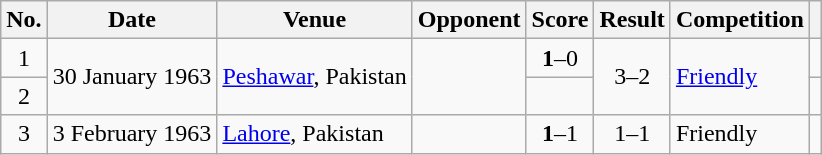<table class="wikitable plainrowheaders sortable">
<tr>
<th scope="col">No.</th>
<th scope="col">Date</th>
<th scope="col">Venue</th>
<th scope="col">Opponent</th>
<th scope="col">Score</th>
<th scope="col">Result</th>
<th scope="col">Competition</th>
<th scope="col" class="unsortable"></th>
</tr>
<tr>
<td align="center">1</td>
<td rowspan="2">30 January 1963</td>
<td rowspan="2"><a href='#'>Peshawar</a>, Pakistan</td>
<td rowspan="2"></td>
<td align="center"><strong>1</strong>–0</td>
<td rowspan="2" align="center">3–2</td>
<td rowspan="2"><a href='#'>Friendly</a></td>
<td></td>
</tr>
<tr>
<td align="center">2</td>
<td align="center"></td>
<td></td>
</tr>
<tr>
<td align="center">3</td>
<td>3 February 1963</td>
<td><a href='#'>Lahore</a>, Pakistan</td>
<td></td>
<td align="center"><strong>1</strong>–1</td>
<td align="center">1–1</td>
<td>Friendly</td>
<td></td>
</tr>
</table>
